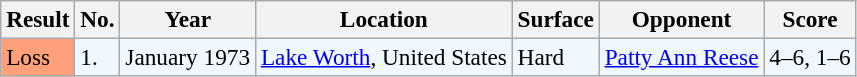<table class="sortable wikitable" style=font-size:97%>
<tr>
<th>Result</th>
<th>No.</th>
<th>Year</th>
<th>Location</th>
<th>Surface</th>
<th>Opponent</th>
<th>Score</th>
</tr>
<tr style="background:#f0f8ff;">
<td style="background:#ffa07a;">Loss</td>
<td>1.</td>
<td>January 1973</td>
<td><a href='#'>Lake Worth</a>, United States</td>
<td>Hard</td>
<td> <a href='#'>Patty Ann Reese</a></td>
<td>4–6, 1–6</td>
</tr>
</table>
